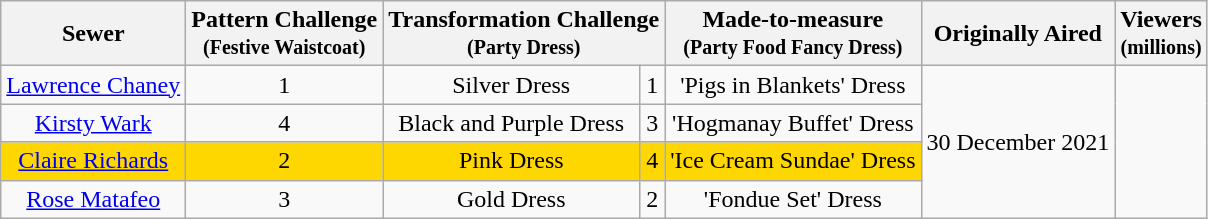<table class="wikitable" style="text-align:center">
<tr>
<th>Sewer</th>
<th>Pattern Challenge<br><small>(Festive Waistcoat)</small></th>
<th colspan="2">Transformation Challenge<br><small>(Party Dress)</small></th>
<th>Made-to-measure<br><small>(Party Food Fancy Dress)</small></th>
<th>Originally Aired</th>
<th>Viewers<br><small>(millions)</small></th>
</tr>
<tr>
<td><a href='#'>Lawrence Chaney</a></td>
<td>1</td>
<td>Silver Dress</td>
<td>1</td>
<td>'Pigs in Blankets' Dress</td>
<td rowspan="4">30 December 2021</td>
<td rowspan="4"></td>
</tr>
<tr>
<td><a href='#'>Kirsty Wark</a></td>
<td>4</td>
<td>Black and Purple Dress</td>
<td>3</td>
<td>'Hogmanay Buffet' Dress</td>
</tr>
<tr style="background:Gold">
<td><a href='#'>Claire Richards</a></td>
<td>2</td>
<td>Pink Dress</td>
<td>4</td>
<td>'Ice Cream Sundae' Dress</td>
</tr>
<tr>
<td><a href='#'>Rose Matafeo</a></td>
<td>3</td>
<td>Gold Dress</td>
<td>2</td>
<td>'Fondue Set' Dress</td>
</tr>
</table>
